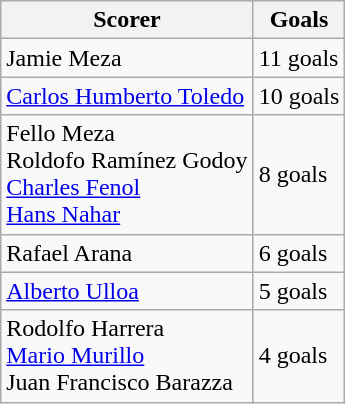<table class="wikitable">
<tr>
<th>Scorer</th>
<th>Goals</th>
</tr>
<tr>
<td> Jamie Meza</td>
<td>11 goals</td>
</tr>
<tr>
<td> <a href='#'>Carlos Humberto Toledo</a></td>
<td>10 goals</td>
</tr>
<tr>
<td> Fello Meza<br> Roldofo Ramínez Godoy<br> <a href='#'>Charles Fenol</a><br> <a href='#'>Hans Nahar</a></td>
<td>8 goals</td>
</tr>
<tr>
<td> Rafael Arana</td>
<td>6 goals</td>
</tr>
<tr>
<td> <a href='#'>Alberto Ulloa</a></td>
<td>5 goals</td>
</tr>
<tr>
<td> Rodolfo Harrera<br> <a href='#'>Mario Murillo</a><br> Juan Francisco Barazza</td>
<td>4 goals</td>
</tr>
</table>
